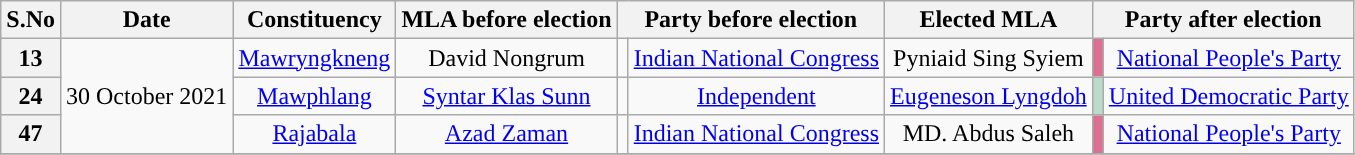<table class="wikitable sortable" style="text-align:center;">
<tr>
<th>S.No</th>
<th>Date</th>
<th>Constituency</th>
<th>MLA before election</th>
<th colspan="2">Party before election</th>
<th>Elected MLA</th>
<th colspan="2">Party after election</th>
</tr>
<tr>
<th>13</th>
<td rowspan="3">30 October 2021</td>
<td><a href='#'>Mawryngkneng</a></td>
<td>David Nongrum</td>
<td></td>
<td><a href='#'>Indian National Congress</a></td>
<td>Pyniaid Sing Syiem</td>
<td bgcolor=#DB7093></td>
<td><a href='#'>National People's Party</a></td>
</tr>
<tr>
<th>24</th>
<td><a href='#'>Mawphlang</a></td>
<td><a href='#'>Syntar Klas Sunn</a></td>
<td></td>
<td><a href='#'>Independent</a></td>
<td><a href='#'>Eugeneson Lyngdoh</a></td>
<td bgcolor=#BBDBCB></td>
<td><a href='#'>United Democratic Party</a></td>
</tr>
<tr>
<th>47</th>
<td><a href='#'>Rajabala</a></td>
<td><a href='#'>Azad Zaman</a></td>
<td></td>
<td><a href='#'>Indian National Congress</a></td>
<td>MD. Abdus Saleh</td>
<td bgcolor=#DB7093></td>
<td><a href='#'>National People's Party</a></td>
</tr>
<tr>
</tr>
</table>
